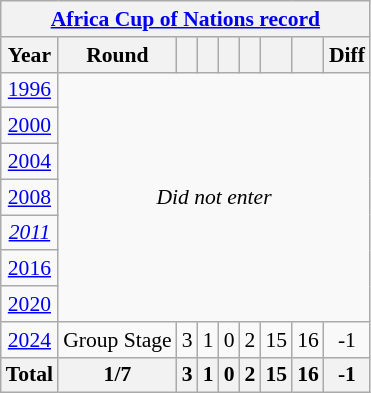<table class="wikitable" style="text-align: center;font-size:90%;">
<tr>
<th colspan=9><a href='#'>Africa Cup of Nations record</a></th>
</tr>
<tr>
<th>Year</th>
<th>Round</th>
<th></th>
<th></th>
<th></th>
<th></th>
<th></th>
<th></th>
<th>Diff</th>
</tr>
<tr>
<td> <a href='#'>1996</a></td>
<td colspan=8 rowspan=7><em>Did not enter</em></td>
</tr>
<tr>
<td> <a href='#'>2000</a></td>
</tr>
<tr>
<td> <a href='#'>2004</a></td>
</tr>
<tr>
<td> <a href='#'>2008</a></td>
</tr>
<tr>
<td> <em><a href='#'>2011</a></em></td>
</tr>
<tr>
<td> <a href='#'>2016</a></td>
</tr>
<tr>
<td> <a href='#'>2020</a></td>
</tr>
<tr>
<td> <a href='#'>2024</a></td>
<td>Group Stage</td>
<td>3</td>
<td>1</td>
<td>0</td>
<td>2</td>
<td>15</td>
<td>16</td>
<td>-1</td>
</tr>
<tr>
<th>Total</th>
<th>1/7</th>
<th>3</th>
<th>1</th>
<th>0</th>
<th>2</th>
<th>15</th>
<th>16</th>
<th>-1</th>
</tr>
</table>
